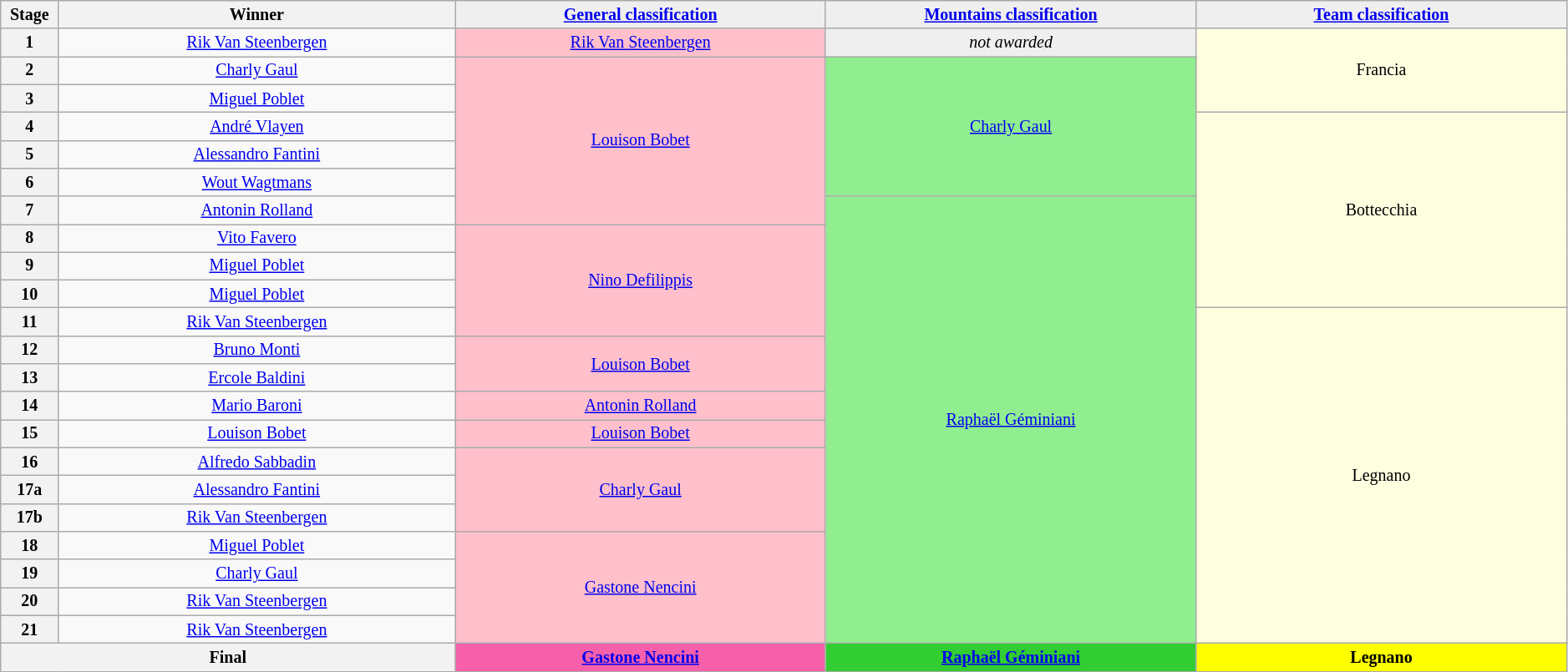<table class="wikitable" style="text-align: center; font-size:smaller;">
<tr style="background:#efefef;">
<th style="width:1%;">Stage</th>
<th style="width:15%;">Winner</th>
<th style="background:#efefef; width:14%;"><a href='#'>General classification</a><br></th>
<th style="background:#efefef; width:14%;"><a href='#'>Mountains classification</a></th>
<th style="background:#efefef; width:14%;"><a href='#'>Team classification</a></th>
</tr>
<tr>
<th>1</th>
<td><a href='#'>Rik Van Steenbergen</a></td>
<td style="background:pink;" rowspan="1"><a href='#'>Rik Van Steenbergen</a></td>
<td style="background:#EFEFEF;" rowspan="1"><em>not awarded</em></td>
<td style="background:lightyellow;" rowspan="3">Francia</td>
</tr>
<tr>
<th>2</th>
<td><a href='#'>Charly Gaul</a></td>
<td rowspan="6" style="background:pink;"><a href='#'>Louison Bobet</a></td>
<td style="background:lightgreen;" rowspan="5"><a href='#'>Charly Gaul</a></td>
</tr>
<tr>
<th>3</th>
<td><a href='#'>Miguel Poblet</a></td>
</tr>
<tr>
<th>4</th>
<td><a href='#'>André Vlayen</a></td>
<td style="background:lightyellow;" rowspan="7">Bottecchia</td>
</tr>
<tr>
<th>5</th>
<td><a href='#'>Alessandro Fantini</a></td>
</tr>
<tr>
<th>6</th>
<td><a href='#'>Wout Wagtmans</a></td>
</tr>
<tr>
<th>7</th>
<td><a href='#'>Antonin Rolland</a></td>
<td style="background:lightgreen;" rowspan="16"><a href='#'>Raphaël Géminiani</a></td>
</tr>
<tr>
<th>8</th>
<td><a href='#'>Vito Favero</a></td>
<td style="background:pink;" rowspan="4"><a href='#'>Nino Defilippis</a></td>
</tr>
<tr>
<th>9</th>
<td><a href='#'>Miguel Poblet</a></td>
</tr>
<tr>
<th>10</th>
<td><a href='#'>Miguel Poblet</a></td>
</tr>
<tr>
<th>11</th>
<td><a href='#'>Rik Van Steenbergen</a></td>
<td style="background:lightyellow;" rowspan="12">Legnano</td>
</tr>
<tr>
<th>12</th>
<td><a href='#'>Bruno Monti</a></td>
<td style="background:pink;" rowspan="2"><a href='#'>Louison Bobet</a></td>
</tr>
<tr>
<th>13</th>
<td><a href='#'>Ercole Baldini</a></td>
</tr>
<tr>
<th>14</th>
<td><a href='#'>Mario Baroni</a></td>
<td style="background:pink;" rowspan="1"><a href='#'>Antonin Rolland</a></td>
</tr>
<tr>
<th>15</th>
<td><a href='#'>Louison Bobet</a></td>
<td style="background:pink;" rowspan="1"><a href='#'>Louison Bobet</a></td>
</tr>
<tr>
<th>16</th>
<td><a href='#'>Alfredo Sabbadin</a></td>
<td style="background:pink;" rowspan="3"><a href='#'>Charly Gaul</a></td>
</tr>
<tr>
<th>17a</th>
<td><a href='#'>Alessandro Fantini</a></td>
</tr>
<tr>
<th>17b</th>
<td><a href='#'>Rik Van Steenbergen</a></td>
</tr>
<tr>
<th>18</th>
<td><a href='#'>Miguel Poblet</a></td>
<td style="background:pink;" rowspan="4"><a href='#'>Gastone Nencini</a></td>
</tr>
<tr>
<th>19</th>
<td><a href='#'>Charly Gaul</a></td>
</tr>
<tr>
<th>20</th>
<td><a href='#'>Rik Van Steenbergen</a></td>
</tr>
<tr>
<th>21</th>
<td><a href='#'>Rik Van Steenbergen</a></td>
</tr>
<tr>
<th colspan=2><strong>Final</strong></th>
<th style="background:#F660AB;"><strong><a href='#'>Gastone Nencini</a></strong></th>
<th style="background:#32CD32;"><strong><a href='#'>Raphaël Géminiani</a></strong></th>
<th style="background:yellow;"><strong>Legnano</strong></th>
</tr>
</table>
